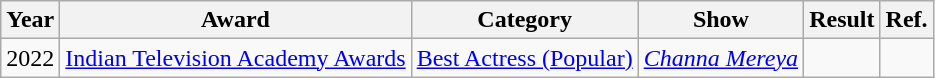<table class="wikitable" style="text-align:center;">
<tr>
<th>Year</th>
<th>Award</th>
<th>Category</th>
<th>Show</th>
<th>Result</th>
<th>Ref.</th>
</tr>
<tr>
<td>2022</td>
<td><a href='#'>Indian Television Academy Awards</a></td>
<td><a href='#'>Best Actress (Popular)</a></td>
<td><em><a href='#'>Channa Mereya</a></em></td>
<td></td>
<td></td>
</tr>
</table>
